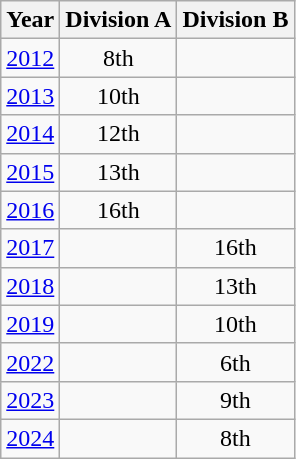<table class="wikitable" style="text-align:center">
<tr>
<th>Year</th>
<th>Division A</th>
<th>Division B</th>
</tr>
<tr>
<td><a href='#'>2012</a></td>
<td>8th</td>
<td></td>
</tr>
<tr>
<td><a href='#'>2013</a></td>
<td>10th</td>
<td></td>
</tr>
<tr>
<td><a href='#'>2014</a></td>
<td>12th</td>
<td></td>
</tr>
<tr>
<td><a href='#'>2015</a></td>
<td>13th</td>
<td></td>
</tr>
<tr>
<td><a href='#'>2016</a></td>
<td>16th</td>
<td></td>
</tr>
<tr>
<td><a href='#'>2017</a></td>
<td></td>
<td>16th</td>
</tr>
<tr>
<td><a href='#'>2018</a></td>
<td></td>
<td>13th</td>
</tr>
<tr>
<td><a href='#'>2019</a></td>
<td></td>
<td>10th</td>
</tr>
<tr>
<td><a href='#'>2022</a></td>
<td></td>
<td>6th</td>
</tr>
<tr>
<td><a href='#'>2023</a></td>
<td></td>
<td>9th</td>
</tr>
<tr>
<td><a href='#'>2024</a></td>
<td></td>
<td>8th</td>
</tr>
</table>
